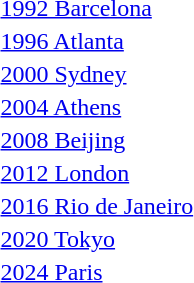<table>
<tr valign="top">
<td rowspan=2><a href='#'>1992 Barcelona</a><br></td>
<td rowspan=2></td>
<td rowspan=2></td>
<td></td>
</tr>
<tr>
<td></td>
</tr>
<tr valign="top">
<td rowspan=2><a href='#'>1996 Atlanta</a><br></td>
<td rowspan=2></td>
<td rowspan=2></td>
<td></td>
</tr>
<tr>
<td></td>
</tr>
<tr valign="top">
<td rowspan=2><a href='#'>2000 Sydney</a><br></td>
<td rowspan=2></td>
<td rowspan=2></td>
<td></td>
</tr>
<tr>
<td></td>
</tr>
<tr valign="top">
<td rowspan=2><a href='#'>2004 Athens</a><br></td>
<td rowspan=2></td>
<td rowspan=2></td>
<td></td>
</tr>
<tr>
<td></td>
</tr>
<tr valign="top">
<td rowspan=2><a href='#'>2008 Beijing</a><br></td>
<td rowspan=2></td>
<td rowspan=2></td>
<td></td>
</tr>
<tr>
<td></td>
</tr>
<tr valign="top">
<td rowspan=2><a href='#'>2012 London</a><br></td>
<td rowspan=2></td>
<td rowspan=2></td>
<td></td>
</tr>
<tr>
<td></td>
</tr>
<tr valign="top">
<td rowspan=2><a href='#'>2016 Rio de Janeiro</a><br></td>
<td rowspan=2></td>
<td rowspan=2></td>
<td></td>
</tr>
<tr>
<td></td>
</tr>
<tr valign="top">
<td rowspan=2><a href='#'>2020 Tokyo</a><br></td>
<td rowspan=2></td>
<td rowspan=2></td>
<td></td>
</tr>
<tr>
<td></td>
</tr>
<tr valign="top">
<td rowspan=2><a href='#'>2024 Paris</a><br></td>
<td rowspan=2></td>
<td rowspan=2></td>
<td></td>
</tr>
<tr>
<td></td>
</tr>
<tr>
</tr>
</table>
